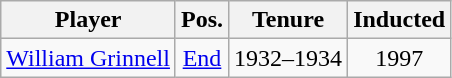<table class="wikitable" style="text-align:center">
<tr>
<th style= >Player</th>
<th style= >Pos.</th>
<th style= >Tenure</th>
<th style= >Inducted</th>
</tr>
<tr>
<td><a href='#'>William Grinnell</a></td>
<td><a href='#'>End</a></td>
<td>1932–1934</td>
<td>1997</td>
</tr>
</table>
